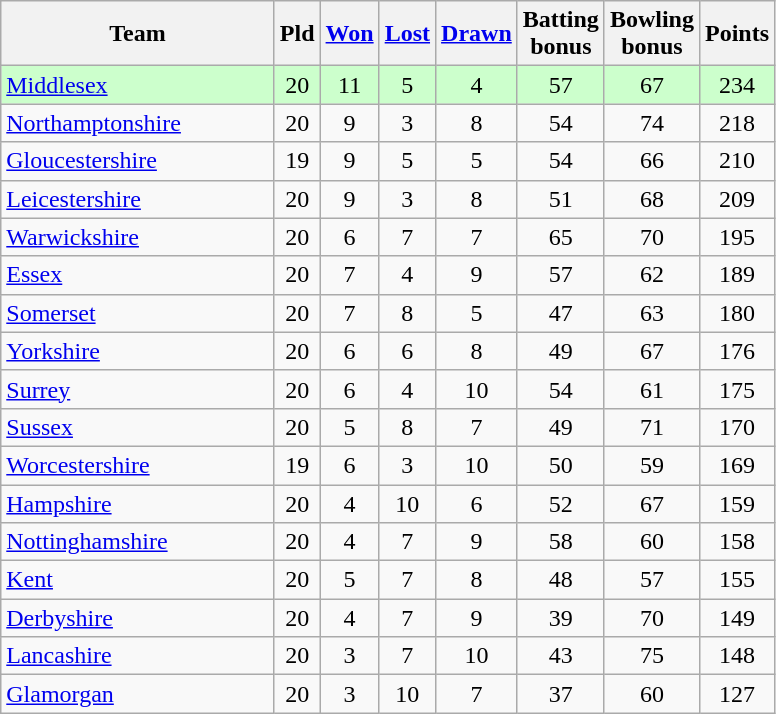<table class="wikitable" style="text-align:center;">
<tr>
<th width=175>Team</th>
<th width=20 abbr="Played">Pld</th>
<th width=20 abbr="Won"><a href='#'>Won</a></th>
<th width=20 abbr="Lost"><a href='#'>Lost</a></th>
<th width=20 abbr="Drawn"><a href='#'>Drawn</a></th>
<th width=20 abbr="Bonus points">Batting bonus</th>
<th width=20 abbr="Bonus points">Bowling bonus</th>
<th width=20 abbr="Points">Points</th>
</tr>
<tr style="background:#ccffcc;">
<td style="text-align:left;"><a href='#'>Middlesex</a></td>
<td>20</td>
<td>11</td>
<td>5</td>
<td>4</td>
<td>57</td>
<td>67</td>
<td>234</td>
</tr>
<tr>
<td style="text-align:left;"><a href='#'>Northamptonshire</a></td>
<td>20</td>
<td>9</td>
<td>3</td>
<td>8</td>
<td>54</td>
<td>74</td>
<td>218</td>
</tr>
<tr>
<td style="text-align:left;"><a href='#'>Gloucestershire</a></td>
<td>19</td>
<td>9</td>
<td>5</td>
<td>5</td>
<td>54</td>
<td>66</td>
<td>210</td>
</tr>
<tr>
<td style="text-align:left;"><a href='#'>Leicestershire</a></td>
<td>20</td>
<td>9</td>
<td>3</td>
<td>8</td>
<td>51</td>
<td>68</td>
<td>209</td>
</tr>
<tr>
<td style="text-align:left;"><a href='#'>Warwickshire</a></td>
<td>20</td>
<td>6</td>
<td>7</td>
<td>7</td>
<td>65</td>
<td>70</td>
<td>195</td>
</tr>
<tr>
<td style="text-align:left;"><a href='#'>Essex</a></td>
<td>20</td>
<td>7</td>
<td>4</td>
<td>9</td>
<td>57</td>
<td>62</td>
<td>189</td>
</tr>
<tr>
<td style="text-align:left;"><a href='#'>Somerset</a></td>
<td>20</td>
<td>7</td>
<td>8</td>
<td>5</td>
<td>47</td>
<td>63</td>
<td>180</td>
</tr>
<tr>
<td style="text-align:left;"><a href='#'>Yorkshire</a></td>
<td>20</td>
<td>6</td>
<td>6</td>
<td>8</td>
<td>49</td>
<td>67</td>
<td>176</td>
</tr>
<tr>
<td style="text-align:left;"><a href='#'>Surrey</a></td>
<td>20</td>
<td>6</td>
<td>4</td>
<td>10</td>
<td>54</td>
<td>61</td>
<td>175</td>
</tr>
<tr>
<td style="text-align:left;"><a href='#'>Sussex</a></td>
<td>20</td>
<td>5</td>
<td>8</td>
<td>7</td>
<td>49</td>
<td>71</td>
<td>170</td>
</tr>
<tr>
<td style="text-align:left;"><a href='#'>Worcestershire</a></td>
<td>19</td>
<td>6</td>
<td>3</td>
<td>10</td>
<td>50</td>
<td>59</td>
<td>169</td>
</tr>
<tr>
<td style="text-align:left;"><a href='#'>Hampshire</a></td>
<td>20</td>
<td>4</td>
<td>10</td>
<td>6</td>
<td>52</td>
<td>67</td>
<td>159</td>
</tr>
<tr>
<td style="text-align:left;"><a href='#'>Nottinghamshire</a></td>
<td>20</td>
<td>4</td>
<td>7</td>
<td>9</td>
<td>58</td>
<td>60</td>
<td>158</td>
</tr>
<tr>
<td style="text-align:left;"><a href='#'>Kent</a></td>
<td>20</td>
<td>5</td>
<td>7</td>
<td>8</td>
<td>48</td>
<td>57</td>
<td>155</td>
</tr>
<tr>
<td style="text-align:left;"><a href='#'>Derbyshire</a></td>
<td>20</td>
<td>4</td>
<td>7</td>
<td>9</td>
<td>39</td>
<td>70</td>
<td>149</td>
</tr>
<tr>
<td style="text-align:left;"><a href='#'>Lancashire</a></td>
<td>20</td>
<td>3</td>
<td>7</td>
<td>10</td>
<td>43</td>
<td>75</td>
<td>148</td>
</tr>
<tr>
<td style="text-align:left;"><a href='#'>Glamorgan</a></td>
<td>20</td>
<td>3</td>
<td>10</td>
<td>7</td>
<td>37</td>
<td>60</td>
<td>127</td>
</tr>
</table>
